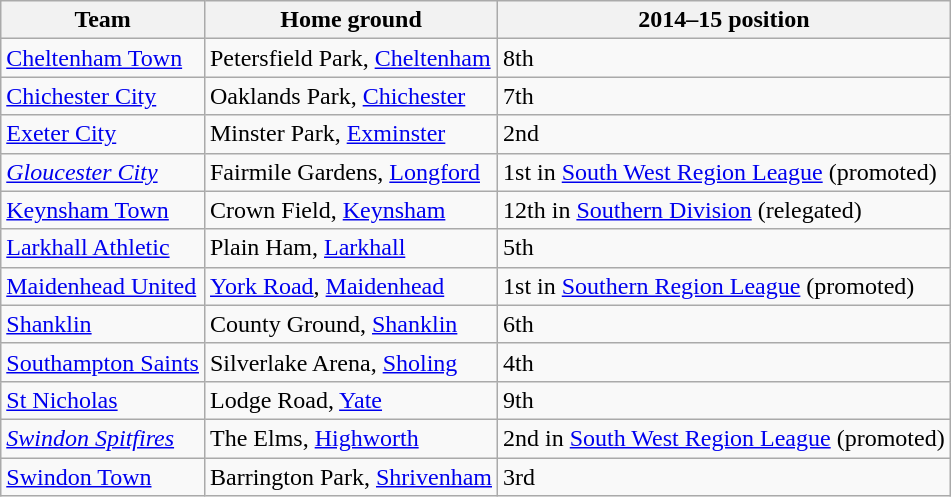<table class=wikitable>
<tr>
<th>Team</th>
<th>Home ground</th>
<th>2014–15 position</th>
</tr>
<tr>
<td><a href='#'>Cheltenham Town</a></td>
<td>Petersfield Park, <a href='#'>Cheltenham</a></td>
<td>8th</td>
</tr>
<tr>
<td><a href='#'>Chichester City</a></td>
<td>Oaklands Park, <a href='#'>Chichester</a></td>
<td>7th</td>
</tr>
<tr>
<td><a href='#'>Exeter City</a></td>
<td>Minster Park, <a href='#'>Exminster</a></td>
<td>2nd</td>
</tr>
<tr>
<td><em><a href='#'>Gloucester City</a></em></td>
<td>Fairmile Gardens, <a href='#'>Longford</a></td>
<td>1st in <a href='#'>South West Region League</a> (promoted)</td>
</tr>
<tr>
<td><a href='#'>Keynsham Town</a></td>
<td>Crown Field, <a href='#'>Keynsham</a></td>
<td>12th in <a href='#'>Southern Division</a> (relegated)</td>
</tr>
<tr>
<td><a href='#'>Larkhall Athletic</a></td>
<td>Plain Ham, <a href='#'>Larkhall</a></td>
<td>5th</td>
</tr>
<tr>
<td><a href='#'>Maidenhead United</a></td>
<td><a href='#'>York Road</a>, <a href='#'>Maidenhead</a></td>
<td>1st in <a href='#'>Southern Region League</a> (promoted)</td>
</tr>
<tr>
<td><a href='#'>Shanklin</a></td>
<td>County Ground, <a href='#'>Shanklin</a></td>
<td>6th</td>
</tr>
<tr>
<td><a href='#'>Southampton Saints</a></td>
<td>Silverlake Arena, <a href='#'>Sholing</a></td>
<td>4th</td>
</tr>
<tr>
<td><a href='#'>St Nicholas</a></td>
<td>Lodge Road, <a href='#'>Yate</a></td>
<td>9th</td>
</tr>
<tr>
<td><em><a href='#'>Swindon Spitfires</a></em></td>
<td>The Elms, <a href='#'>Highworth</a></td>
<td>2nd in <a href='#'>South West Region League</a> (promoted)</td>
</tr>
<tr>
<td><a href='#'>Swindon Town</a></td>
<td>Barrington Park, <a href='#'>Shrivenham</a></td>
<td>3rd</td>
</tr>
</table>
